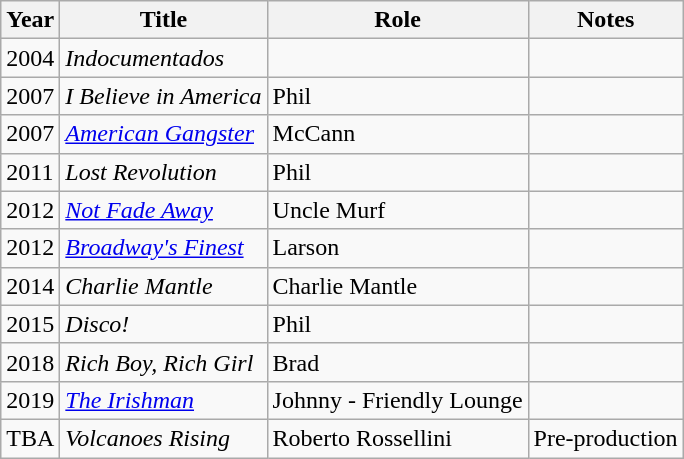<table class="wikitable sortable">
<tr>
<th>Year</th>
<th>Title</th>
<th>Role</th>
<th>Notes</th>
</tr>
<tr>
<td>2004</td>
<td><em>Indocumentados</em></td>
<td></td>
<td></td>
</tr>
<tr>
<td>2007</td>
<td><em>I Believe in America</em></td>
<td>Phil</td>
<td></td>
</tr>
<tr>
<td>2007</td>
<td><a href='#'><em>American Gangster</em></a></td>
<td>McCann</td>
<td></td>
</tr>
<tr>
<td>2011</td>
<td><em>Lost Revolution</em></td>
<td>Phil</td>
<td></td>
</tr>
<tr>
<td>2012</td>
<td><a href='#'><em>Not Fade Away</em></a></td>
<td>Uncle Murf</td>
<td></td>
</tr>
<tr>
<td>2012</td>
<td><em><a href='#'>Broadway's Finest</a></em></td>
<td>Larson</td>
<td></td>
</tr>
<tr>
<td>2014</td>
<td><em>Charlie Mantle</em></td>
<td>Charlie Mantle</td>
<td></td>
</tr>
<tr>
<td>2015</td>
<td><em>Disco!</em></td>
<td>Phil</td>
<td></td>
</tr>
<tr>
<td>2018</td>
<td><em>Rich Boy, Rich Girl</em></td>
<td>Brad</td>
<td></td>
</tr>
<tr>
<td>2019</td>
<td><em><a href='#'>The Irishman</a></em></td>
<td>Johnny - Friendly Lounge</td>
<td></td>
</tr>
<tr>
<td>TBA</td>
<td><em>Volcanoes Rising</em></td>
<td>Roberto Rossellini</td>
<td>Pre-production</td>
</tr>
</table>
